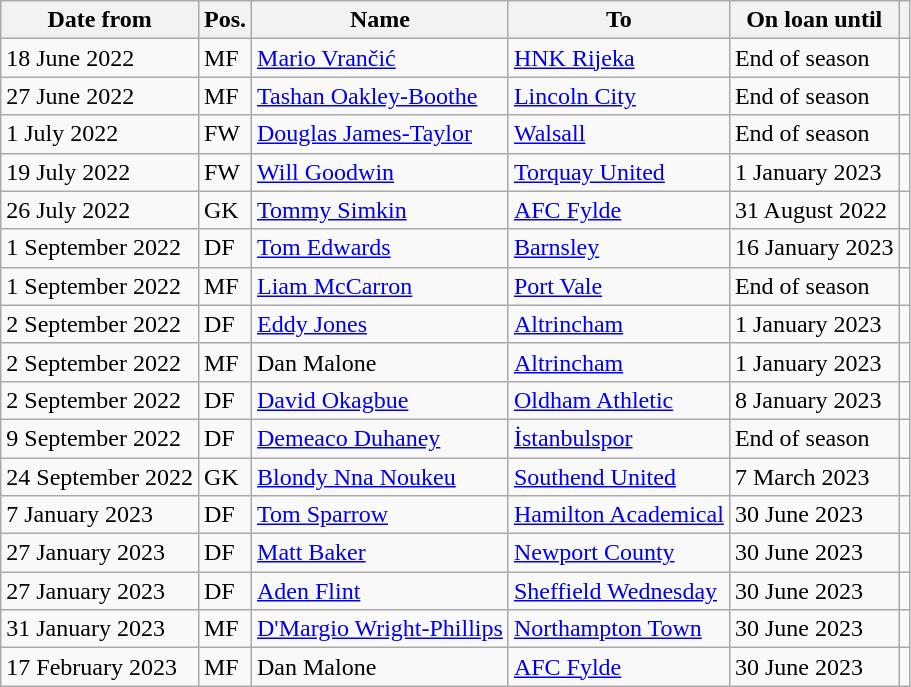<table class="wikitable">
<tr>
<th>Date from</th>
<th>Pos.</th>
<th>Name</th>
<th>To</th>
<th>On loan until</th>
<th></th>
</tr>
<tr>
<td>18 June 2022</td>
<td>MF</td>
<td> <a href='#'>Mario Vrančić</a></td>
<td> <a href='#'>HNK Rijeka</a></td>
<td>End of season</td>
<td></td>
</tr>
<tr>
<td>27 June 2022</td>
<td>MF</td>
<td> <a href='#'>Tashan Oakley-Boothe</a></td>
<td> <a href='#'>Lincoln City</a></td>
<td>End of season</td>
<td></td>
</tr>
<tr>
<td>1 July 2022</td>
<td>FW</td>
<td> <a href='#'>Douglas James-Taylor</a></td>
<td> <a href='#'>Walsall</a></td>
<td>End of season</td>
<td></td>
</tr>
<tr>
<td>19 July 2022</td>
<td>FW</td>
<td> <a href='#'>Will Goodwin</a></td>
<td> <a href='#'>Torquay United</a></td>
<td>1 January 2023</td>
<td></td>
</tr>
<tr>
<td>26 July 2022</td>
<td>GK</td>
<td> <a href='#'>Tommy Simkin</a></td>
<td> <a href='#'>AFC Fylde</a></td>
<td>31 August 2022</td>
<td></td>
</tr>
<tr>
<td>1 September 2022</td>
<td>DF</td>
<td> <a href='#'>Tom Edwards</a></td>
<td> <a href='#'>Barnsley</a></td>
<td>16 January 2023</td>
<td></td>
</tr>
<tr>
<td>1 September 2022</td>
<td>MF</td>
<td> <a href='#'>Liam McCarron</a></td>
<td> <a href='#'>Port Vale</a></td>
<td>End of season</td>
<td></td>
</tr>
<tr>
<td>2 September 2022</td>
<td>DF</td>
<td> <a href='#'>Eddy Jones</a></td>
<td> <a href='#'>Altrincham</a></td>
<td>1 January 2023</td>
<td></td>
</tr>
<tr>
<td>2 September 2022</td>
<td>MF</td>
<td> Dan Malone</td>
<td> <a href='#'>Altrincham</a></td>
<td>1 January 2023</td>
<td></td>
</tr>
<tr>
<td>2 September 2022</td>
<td>DF</td>
<td> <a href='#'>David Okagbue</a></td>
<td> <a href='#'>Oldham Athletic</a></td>
<td>8 January 2023</td>
<td></td>
</tr>
<tr>
<td>9 September 2022</td>
<td>DF</td>
<td> <a href='#'>Demeaco Duhaney</a></td>
<td> <a href='#'>İstanbulspor</a></td>
<td>End of season</td>
<td></td>
</tr>
<tr>
<td>24 September 2022</td>
<td>GK</td>
<td> <a href='#'>Blondy Nna Noukeu</a></td>
<td> <a href='#'>Southend United</a></td>
<td>7 March 2023</td>
<td></td>
</tr>
<tr>
<td>7 January 2023</td>
<td>DF</td>
<td> <a href='#'>Tom Sparrow</a></td>
<td> <a href='#'>Hamilton Academical</a></td>
<td>30 June 2023</td>
<td></td>
</tr>
<tr>
<td>27 January 2023</td>
<td>DF</td>
<td> <a href='#'>Matt Baker</a></td>
<td> <a href='#'>Newport County</a></td>
<td>30 June 2023</td>
<td></td>
</tr>
<tr>
<td>27 January 2023</td>
<td>DF</td>
<td> <a href='#'>Aden Flint</a></td>
<td> <a href='#'>Sheffield Wednesday</a></td>
<td>30 June 2023</td>
<td></td>
</tr>
<tr>
<td>31 January 2023</td>
<td>MF</td>
<td> <a href='#'>D'Margio Wright-Phillips</a></td>
<td> <a href='#'>Northampton Town</a></td>
<td>30 June 2023</td>
<td></td>
</tr>
<tr>
<td>17 February 2023</td>
<td>MF</td>
<td> Dan Malone</td>
<td> <a href='#'>AFC Fylde</a></td>
<td>30 June 2023</td>
<td></td>
</tr>
</table>
